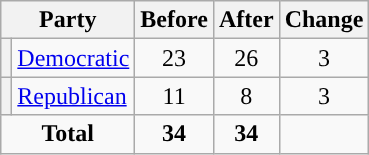<table class="wikitable" style="text-align:center;">
<tr>
<th colspan="2">Party</th>
<th>Before</th>
<th>After</th>
<th>Change</th>
</tr>
<tr>
<th style="background-color:"></th>
<td style="text-align:left;"><a href='#'>Democratic</a></td>
<td>23</td>
<td>26</td>
<td> 3</td>
</tr>
<tr>
<th style="background-color:"></th>
<td style="text-align:left;"><a href='#'>Republican</a></td>
<td>11</td>
<td>8</td>
<td> 3</td>
</tr>
<tr>
<td colspan="2"><strong>Total</strong></td>
<td><strong>34</strong></td>
<td><strong>34</strong></td>
<td></td>
</tr>
</table>
